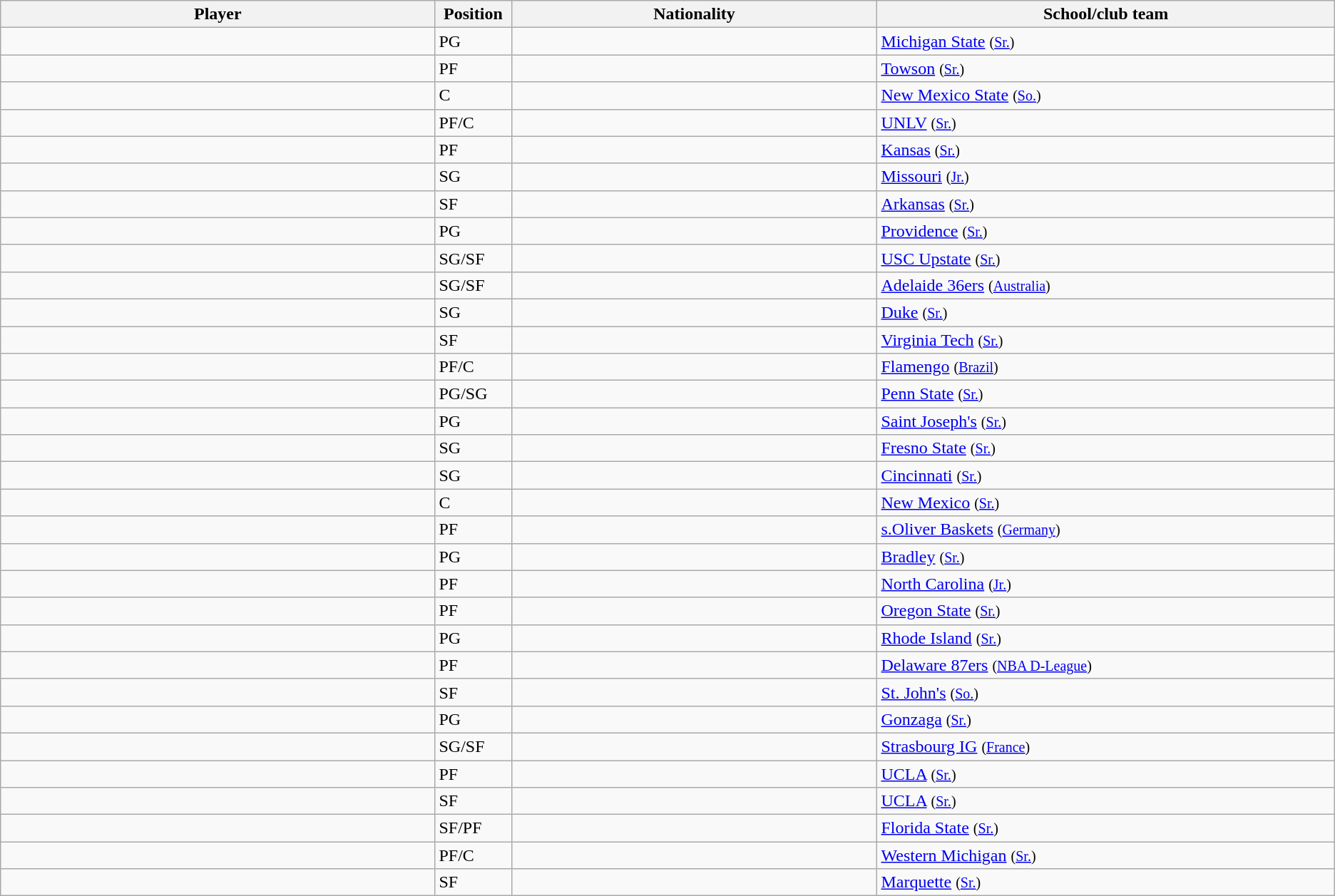<table class="wikitable sortable">
<tr>
<th style="width:19%;">Player</th>
<th style="width:1%;">Position</th>
<th style="width:16%;">Nationality</th>
<th style="width:20%;">School/club team</th>
</tr>
<tr>
<td></td>
<td>PG</td>
<td></td>
<td><a href='#'>Michigan State</a> <small>(<a href='#'>Sr.</a>)</small></td>
</tr>
<tr>
<td></td>
<td>PF</td>
<td></td>
<td><a href='#'>Towson</a> <small>(<a href='#'>Sr.</a>)</small></td>
</tr>
<tr>
<td></td>
<td>C</td>
<td></td>
<td><a href='#'>New Mexico State</a> <small>(<a href='#'>So.</a>)</small></td>
</tr>
<tr>
<td></td>
<td>PF/C</td>
<td></td>
<td><a href='#'>UNLV</a> <small>(<a href='#'>Sr.</a>)</small></td>
</tr>
<tr>
<td></td>
<td>PF</td>
<td></td>
<td><a href='#'>Kansas</a> <small>(<a href='#'>Sr.</a>)</small></td>
</tr>
<tr>
<td></td>
<td>SG</td>
<td></td>
<td><a href='#'>Missouri</a> <small>(<a href='#'>Jr.</a>)</small></td>
</tr>
<tr>
<td></td>
<td>SF</td>
<td></td>
<td><a href='#'>Arkansas</a> <small>(<a href='#'>Sr.</a>)</small></td>
</tr>
<tr>
<td></td>
<td>PG</td>
<td></td>
<td><a href='#'>Providence</a> <small>(<a href='#'>Sr.</a>)</small></td>
</tr>
<tr>
<td></td>
<td>SG/SF</td>
<td></td>
<td><a href='#'>USC Upstate</a> <small>(<a href='#'>Sr.</a>)</small></td>
</tr>
<tr>
<td></td>
<td>SG/SF</td>
<td></td>
<td><a href='#'>Adelaide 36ers</a> <small>(<a href='#'>Australia</a>)</small></td>
</tr>
<tr>
<td></td>
<td>SG</td>
<td></td>
<td><a href='#'>Duke</a> <small>(<a href='#'>Sr.</a>)</small></td>
</tr>
<tr>
<td></td>
<td>SF</td>
<td></td>
<td><a href='#'>Virginia Tech</a> <small>(<a href='#'>Sr.</a>)</small></td>
</tr>
<tr>
<td></td>
<td>PF/C</td>
<td></td>
<td><a href='#'>Flamengo</a> <small>(<a href='#'>Brazil</a>)</small></td>
</tr>
<tr>
<td></td>
<td>PG/SG</td>
<td></td>
<td><a href='#'>Penn State</a> <small>(<a href='#'>Sr.</a>)</small></td>
</tr>
<tr>
<td></td>
<td>PG</td>
<td></td>
<td><a href='#'>Saint Joseph's</a> <small>(<a href='#'>Sr.</a>)</small></td>
</tr>
<tr>
<td></td>
<td>SG</td>
<td></td>
<td><a href='#'>Fresno State</a> <small>(<a href='#'>Sr.</a>)</small></td>
</tr>
<tr>
<td></td>
<td>SG</td>
<td></td>
<td><a href='#'>Cincinnati</a> <small>(<a href='#'>Sr.</a>)</small></td>
</tr>
<tr>
<td></td>
<td>C</td>
<td></td>
<td><a href='#'>New Mexico</a> <small>(<a href='#'>Sr.</a>)</small></td>
</tr>
<tr>
<td></td>
<td>PF</td>
<td></td>
<td><a href='#'>s.Oliver Baskets</a> <small>(<a href='#'>Germany</a>)</small></td>
</tr>
<tr>
<td></td>
<td>PG</td>
<td></td>
<td><a href='#'>Bradley</a> <small>(<a href='#'>Sr.</a>)</small></td>
</tr>
<tr>
<td></td>
<td>PF</td>
<td></td>
<td><a href='#'>North Carolina</a> <small>(<a href='#'>Jr.</a>)</small></td>
</tr>
<tr>
<td></td>
<td>PF</td>
<td></td>
<td><a href='#'>Oregon State</a> <small>(<a href='#'>Sr.</a>)</small></td>
</tr>
<tr>
<td></td>
<td>PG</td>
<td></td>
<td><a href='#'>Rhode Island</a> <small>(<a href='#'>Sr.</a>)</small></td>
</tr>
<tr>
<td></td>
<td>PF</td>
<td></td>
<td><a href='#'>Delaware 87ers</a> <small>(<a href='#'>NBA D-League</a>)</small></td>
</tr>
<tr>
<td></td>
<td>SF</td>
<td></td>
<td><a href='#'>St. John's</a> <small>(<a href='#'>So.</a>)</small></td>
</tr>
<tr>
<td></td>
<td>PG</td>
<td></td>
<td><a href='#'>Gonzaga</a> <small>(<a href='#'>Sr.</a>)</small></td>
</tr>
<tr>
<td></td>
<td>SG/SF</td>
<td></td>
<td><a href='#'>Strasbourg IG</a> <small>(<a href='#'>France</a>)</small></td>
</tr>
<tr>
<td></td>
<td>PF</td>
<td></td>
<td><a href='#'>UCLA</a> <small>(<a href='#'>Sr.</a>)</small></td>
</tr>
<tr>
<td></td>
<td>SF</td>
<td></td>
<td><a href='#'>UCLA</a> <small>(<a href='#'>Sr.</a>)</small></td>
</tr>
<tr>
<td></td>
<td>SF/PF</td>
<td></td>
<td><a href='#'>Florida State</a> <small>(<a href='#'>Sr.</a>)</small></td>
</tr>
<tr>
<td></td>
<td>PF/C</td>
<td></td>
<td><a href='#'>Western Michigan</a> <small>(<a href='#'>Sr.</a>)</small></td>
</tr>
<tr>
<td></td>
<td>SF</td>
<td></td>
<td><a href='#'>Marquette</a> <small>(<a href='#'>Sr.</a>)</small></td>
</tr>
</table>
